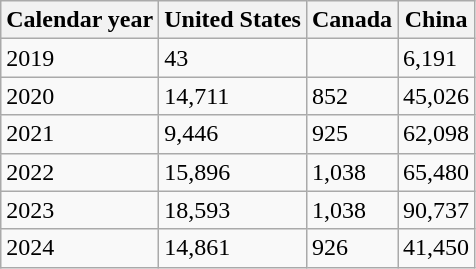<table class="wikitable">
<tr>
<th>Calendar year</th>
<th>United States</th>
<th>Canada</th>
<th>China</th>
</tr>
<tr>
<td>2019</td>
<td>43</td>
<td></td>
<td>6,191</td>
</tr>
<tr>
<td>2020</td>
<td>14,711</td>
<td>852</td>
<td>45,026</td>
</tr>
<tr>
<td>2021</td>
<td>9,446</td>
<td>925</td>
<td>62,098</td>
</tr>
<tr>
<td>2022</td>
<td>15,896</td>
<td>1,038</td>
<td>65,480</td>
</tr>
<tr>
<td>2023</td>
<td>18,593</td>
<td>1,038</td>
<td>90,737</td>
</tr>
<tr>
<td>2024</td>
<td>14,861</td>
<td>926</td>
<td>41,450</td>
</tr>
</table>
